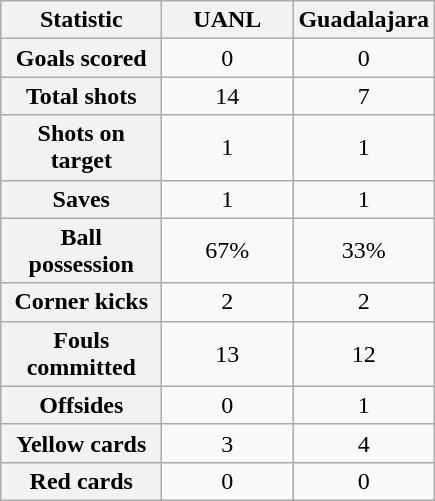<table class="wikitable plainrowheaders" style="text-align:center">
<tr>
<th scope="col" style="width:100px">Statistic</th>
<th scope="col" style="width:80px">UANL</th>
<th scope="col" style="width:80px">Guadalajara</th>
</tr>
<tr>
<th scope=row>Goals scored</th>
<td>0</td>
<td>0</td>
</tr>
<tr>
<th scope=row>Total shots</th>
<td>14</td>
<td>7</td>
</tr>
<tr>
<th scope=row>Shots on target</th>
<td>1</td>
<td>1</td>
</tr>
<tr>
<th scope=row>Saves</th>
<td>1</td>
<td>1</td>
</tr>
<tr>
<th scope=row>Ball possession</th>
<td>67%</td>
<td>33%</td>
</tr>
<tr>
<th scope=row>Corner kicks</th>
<td>2</td>
<td>2</td>
</tr>
<tr>
<th scope=row>Fouls committed</th>
<td>13</td>
<td>12</td>
</tr>
<tr>
<th scope=row>Offsides</th>
<td>0</td>
<td>1</td>
</tr>
<tr>
<th scope=row>Yellow cards</th>
<td>3</td>
<td>4</td>
</tr>
<tr>
<th scope=row>Red cards</th>
<td>0</td>
<td>0</td>
</tr>
</table>
